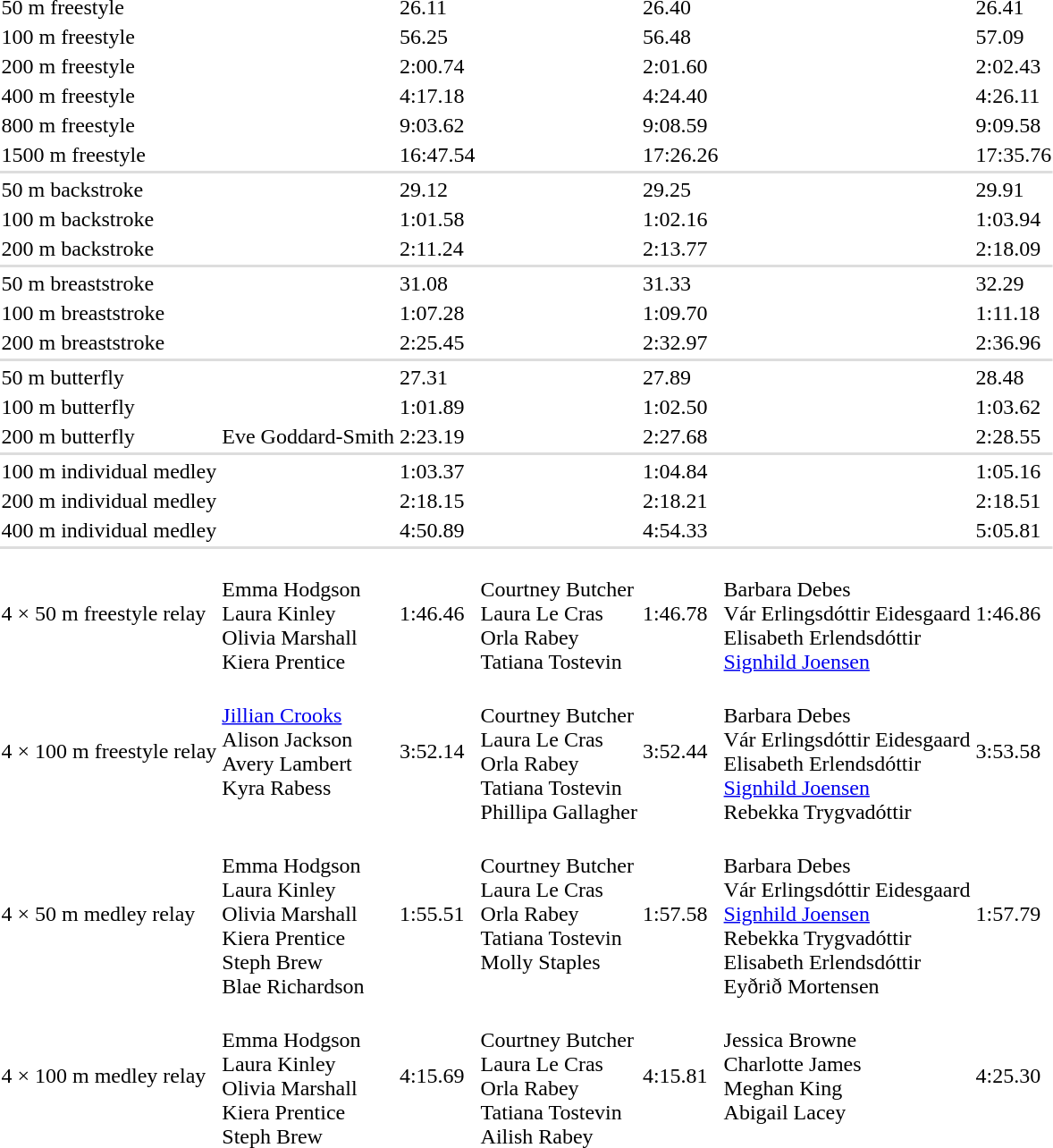<table>
<tr>
<td>50 m freestyle</td>
<td></td>
<td>26.11</td>
<td></td>
<td>26.40</td>
<td></td>
<td>26.41</td>
</tr>
<tr>
<td>100 m freestyle</td>
<td></td>
<td>56.25</td>
<td></td>
<td>56.48</td>
<td></td>
<td>57.09</td>
</tr>
<tr>
<td>200 m freestyle</td>
<td></td>
<td>2:00.74</td>
<td></td>
<td>2:01.60</td>
<td></td>
<td>2:02.43</td>
</tr>
<tr>
<td>400 m freestyle</td>
<td></td>
<td>4:17.18</td>
<td></td>
<td>4:24.40</td>
<td></td>
<td>4:26.11</td>
</tr>
<tr>
<td>800 m freestyle</td>
<td></td>
<td>9:03.62</td>
<td></td>
<td>9:08.59</td>
<td></td>
<td>9:09.58</td>
</tr>
<tr>
<td>1500 m freestyle</td>
<td></td>
<td>16:47.54</td>
<td></td>
<td>17:26.26</td>
<td></td>
<td>17:35.76</td>
</tr>
<tr bgcolor=#dddddd>
<td colspan=7></td>
</tr>
<tr>
<td>50 m backstroke</td>
<td></td>
<td>29.12</td>
<td></td>
<td>29.25</td>
<td></td>
<td>29.91</td>
</tr>
<tr>
<td>100 m backstroke</td>
<td></td>
<td>1:01.58</td>
<td></td>
<td>1:02.16</td>
<td></td>
<td>1:03.94</td>
</tr>
<tr>
<td>200 m backstroke</td>
<td></td>
<td>2:11.24</td>
<td></td>
<td>2:13.77</td>
<td></td>
<td>2:18.09</td>
</tr>
<tr bgcolor=#dddddd>
<td colspan=7></td>
</tr>
<tr>
<td>50 m breaststroke</td>
<td></td>
<td>31.08</td>
<td></td>
<td>31.33</td>
<td></td>
<td>32.29</td>
</tr>
<tr>
<td>100 m breaststroke</td>
<td></td>
<td>1:07.28</td>
<td></td>
<td>1:09.70</td>
<td></td>
<td>1:11.18</td>
</tr>
<tr>
<td>200 m breaststroke</td>
<td></td>
<td>2:25.45</td>
<td></td>
<td>2:32.97</td>
<td></td>
<td>2:36.96</td>
</tr>
<tr bgcolor=#dddddd>
<td colspan=7></td>
</tr>
<tr>
<td>50 m butterfly</td>
<td></td>
<td>27.31</td>
<td></td>
<td>27.89</td>
<td></td>
<td>28.48</td>
</tr>
<tr>
<td>100 m butterfly</td>
<td></td>
<td>1:01.89</td>
<td></td>
<td>1:02.50</td>
<td></td>
<td>1:03.62</td>
</tr>
<tr>
<td>200 m butterfly</td>
<td>Eve Goddard-Smith<br></td>
<td>2:23.19</td>
<td></td>
<td>2:27.68</td>
<td></td>
<td>2:28.55</td>
</tr>
<tr bgcolor=#dddddd>
<td colspan=7></td>
</tr>
<tr>
<td>100 m individual medley</td>
<td></td>
<td>1:03.37</td>
<td></td>
<td>1:04.84</td>
<td></td>
<td>1:05.16</td>
</tr>
<tr>
<td>200 m individual medley</td>
<td></td>
<td>2:18.15</td>
<td></td>
<td>2:18.21</td>
<td></td>
<td>2:18.51</td>
</tr>
<tr>
<td>400 m individual medley</td>
<td></td>
<td>4:50.89</td>
<td></td>
<td>4:54.33</td>
<td></td>
<td>5:05.81</td>
</tr>
<tr bgcolor=#dddddd>
<td colspan=7></td>
</tr>
<tr>
<td>4 × 50 m freestyle relay</td>
<td valign=top><br>Emma Hodgson<br>Laura Kinley<br>Olivia Marshall<br>Kiera Prentice</td>
<td>1:46.46</td>
<td valign=top><br>Courtney Butcher<br>Laura Le Cras<br>Orla Rabey<br>Tatiana Tostevin</td>
<td>1:46.78</td>
<td valign=top><br>Barbara Debes<br>Vár Erlingsdóttir Eidesgaard<br>Elisabeth Erlendsdóttir<br><a href='#'>Signhild Joensen</a></td>
<td>1:46.86</td>
</tr>
<tr>
<td>4 × 100 m freestyle relay</td>
<td valign=top><br><a href='#'>Jillian Crooks</a><br>Alison Jackson<br>Avery Lambert<br>Kyra Rabess</td>
<td>3:52.14</td>
<td valign=top><br>Courtney Butcher<br>Laura Le Cras<br>Orla Rabey<br>Tatiana Tostevin<br>Phillipa Gallagher </td>
<td>3:52.44</td>
<td valign=top><br>Barbara Debes<br>Vár Erlingsdóttir Eidesgaard<br>Elisabeth Erlendsdóttir<br><a href='#'>Signhild Joensen</a><br>Rebekka Trygvadóttir </td>
<td>3:53.58</td>
</tr>
<tr>
<td>4 × 50 m medley relay</td>
<td valign=top><br>Emma Hodgson<br>Laura Kinley<br>Olivia Marshall<br>Kiera Prentice<br>Steph Brew <br>Blae Richardson </td>
<td>1:55.51</td>
<td valign=top><br>Courtney Butcher<br>Laura Le Cras<br>Orla Rabey<br>Tatiana Tostevin<br>Molly Staples </td>
<td>1:57.58</td>
<td valign=top><br>Barbara Debes<br>Vár Erlingsdóttir Eidesgaard<br><a href='#'>Signhild Joensen</a><br>Rebekka Trygvadóttir<br>Elisabeth Erlendsdóttir <br>Eyðrið Mortensen </td>
<td>1:57.79</td>
</tr>
<tr>
<td>4 × 100 m medley relay</td>
<td valign=top><br>Emma Hodgson<br>Laura Kinley<br>Olivia Marshall<br>Kiera Prentice<br>Steph Brew </td>
<td>4:15.69</td>
<td valign=top><br>Courtney Butcher<br>Laura Le Cras<br>Orla Rabey<br>Tatiana Tostevin<br>Ailish Rabey </td>
<td>4:15.81</td>
<td valign=top><br>Jessica Browne<br>Charlotte James<br>Meghan King<br>Abigail Lacey</td>
<td>4:25.30</td>
</tr>
</table>
